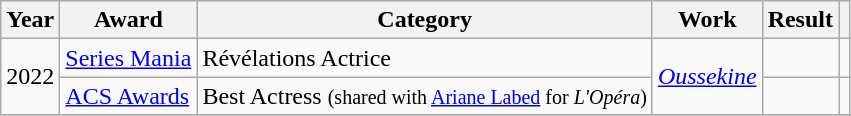<table class="wikitable sortable plainrowheaders">
<tr>
<th scope="col">Year</th>
<th scope="col">Award</th>
<th scope="col">Category</th>
<th scope="col">Work</th>
<th scope="col">Result</th>
<th scope="col" class="unsortable"></th>
</tr>
<tr>
<td rowspan="2" align="center">2022</td>
<td><a href='#'>Series Mania</a></td>
<td>Révélations Actrice</td>
<td rowspan="2"><em><a href='#'>Oussekine</a></em></td>
<td></td>
<td align="center"></td>
</tr>
<tr>
<td><a href='#'>ACS Awards</a></td>
<td>Best Actress <small>(shared with <a href='#'>Ariane Labed</a> for <em>L'Opéra</em>)</small></td>
<td></td>
<td align="center"></td>
</tr>
<tr>
</tr>
</table>
